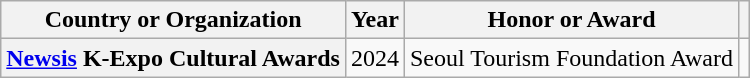<table class="wikitable plainrowheaders sortable">
<tr>
<th scope="col">Country or Organization</th>
<th scope="col">Year</th>
<th scope="col">Honor or Award</th>
<th scope="col" class="unsortable"></th>
</tr>
<tr>
<th scope="row"><a href='#'>Newsis</a> K-Expo Cultural Awards</th>
<td style="text-align:center">2024</td>
<td>Seoul Tourism Foundation Award</td>
<td style="text-align:center"></td>
</tr>
</table>
